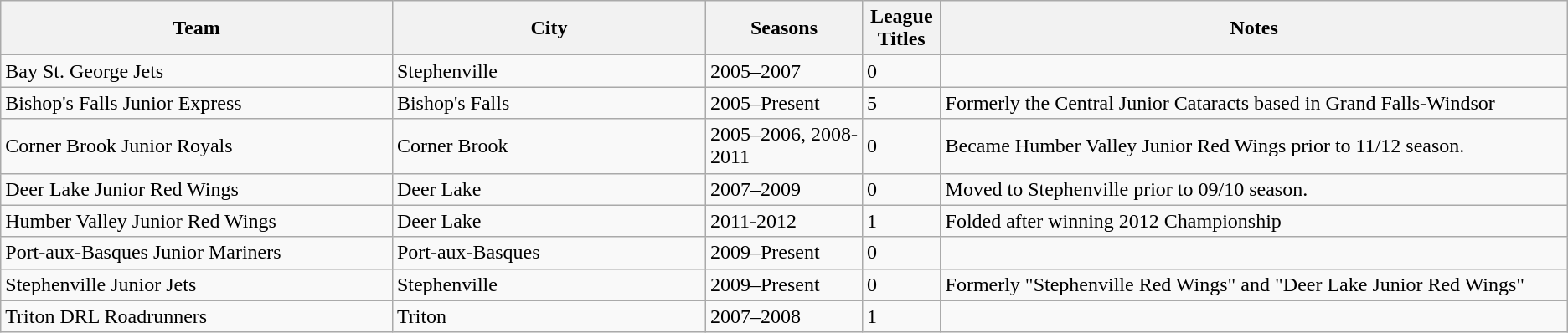<table class="wikitable">
<tr>
<th bgcolor="#DDDDFF" width="25%">Team</th>
<th bgcolor="#DDDDFF" width="20%">City</th>
<th bgcolor="#DDDDFF" width="10%">Seasons</th>
<th bgcolor="#DDDDFF" width="5%">League Titles</th>
<th bgcolor="#DDDDFF" width="45%">Notes</th>
</tr>
<tr>
<td>Bay St. George Jets</td>
<td>Stephenville</td>
<td>2005–2007</td>
<td>0</td>
</tr>
<tr>
<td>Bishop's Falls Junior Express</td>
<td>Bishop's Falls</td>
<td>2005–Present</td>
<td>5</td>
<td>Formerly the Central Junior Cataracts based in Grand Falls-Windsor</td>
</tr>
<tr>
<td>Corner Brook Junior Royals</td>
<td>Corner Brook</td>
<td>2005–2006, 2008-2011</td>
<td>0</td>
<td>Became Humber Valley Junior Red Wings prior to 11/12 season.</td>
</tr>
<tr>
<td>Deer Lake Junior Red Wings</td>
<td>Deer Lake</td>
<td>2007–2009</td>
<td>0</td>
<td>Moved to Stephenville prior to 09/10 season.</td>
</tr>
<tr>
<td>Humber Valley Junior Red Wings</td>
<td>Deer Lake</td>
<td>2011-2012</td>
<td>1</td>
<td>Folded after winning 2012 Championship</td>
</tr>
<tr>
<td>Port-aux-Basques Junior Mariners</td>
<td>Port-aux-Basques</td>
<td>2009–Present</td>
<td>0</td>
<td></td>
</tr>
<tr>
<td>Stephenville Junior Jets</td>
<td>Stephenville</td>
<td>2009–Present</td>
<td>0</td>
<td>Formerly "Stephenville Red Wings" and "Deer Lake Junior Red Wings"</td>
</tr>
<tr>
<td>Triton DRL Roadrunners</td>
<td>Triton</td>
<td>2007–2008</td>
<td>1</td>
<td></td>
</tr>
</table>
